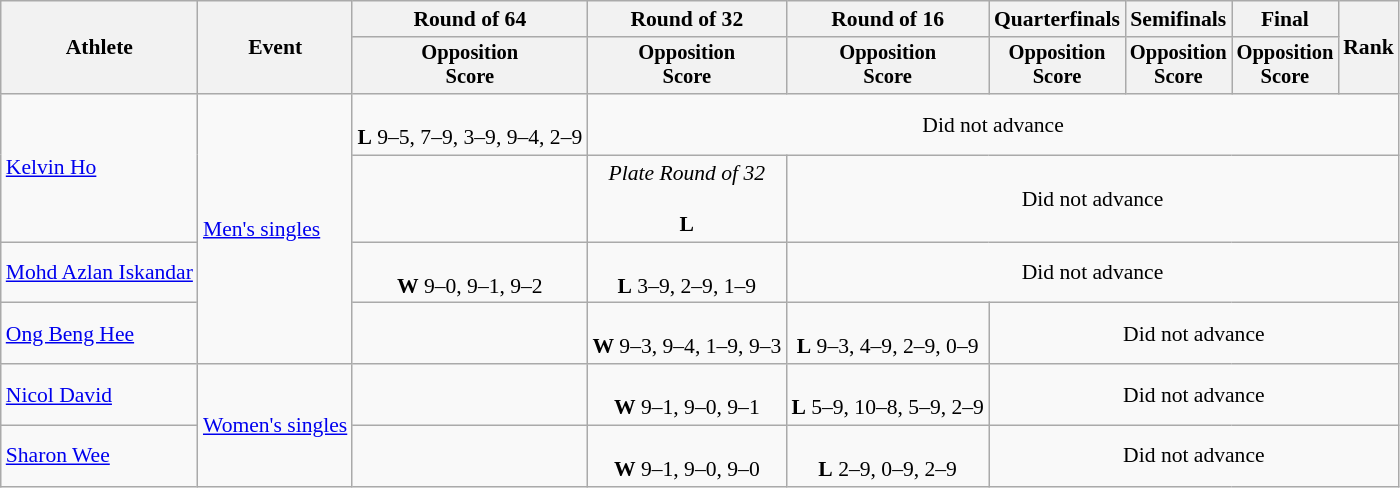<table class="wikitable" style="font-size:90%;">
<tr>
<th rowspan=2>Athlete</th>
<th rowspan=2>Event</th>
<th>Round of 64</th>
<th>Round of 32</th>
<th>Round of 16</th>
<th>Quarterfinals</th>
<th>Semifinals</th>
<th>Final</th>
<th rowspan=2>Rank</th>
</tr>
<tr style="font-size:95%">
<th>Opposition<br>Score</th>
<th>Opposition<br>Score</th>
<th>Opposition<br>Score</th>
<th>Opposition<br>Score</th>
<th>Opposition<br>Score</th>
<th>Opposition<br>Score</th>
</tr>
<tr align=center>
<td align=left rowspan=2><a href='#'>Kelvin Ho</a></td>
<td align=left rowspan=4><a href='#'>Men's singles</a></td>
<td><br><strong>L</strong> 9–5, 7–9, 3–9, 9–4, 2–9</td>
<td colspan=6>Did not advance</td>
</tr>
<tr align=center>
<td></td>
<td><em>Plate Round of 32</em><br><br><strong>L</strong> </td>
<td colspan=5>Did not advance</td>
</tr>
<tr align=center>
<td align=left><a href='#'>Mohd Azlan Iskandar</a></td>
<td><br><strong>W</strong> 9–0, 9–1, 9–2</td>
<td><br><strong>L</strong> 3–9, 2–9, 1–9</td>
<td colspan=5>Did not advance</td>
</tr>
<tr align=center>
<td align=left><a href='#'>Ong Beng Hee</a></td>
<td></td>
<td><br><strong>W</strong> 9–3, 9–4, 1–9, 9–3</td>
<td><br><strong>L</strong> 9–3, 4–9, 2–9, 0–9</td>
<td colspan=4>Did not advance</td>
</tr>
<tr align=center>
<td align=left><a href='#'>Nicol David</a></td>
<td align=left rowspan=2><a href='#'>Women's singles</a></td>
<td></td>
<td><br><strong>W</strong> 9–1, 9–0, 9–1</td>
<td><br><strong>L</strong> 5–9, 10–8, 5–9, 2–9</td>
<td colspan=4>Did not advance</td>
</tr>
<tr align=center>
<td align=left><a href='#'>Sharon Wee</a></td>
<td></td>
<td><br><strong>W</strong> 9–1, 9–0, 9–0</td>
<td><br><strong>L</strong> 2–9, 0–9, 2–9</td>
<td colspan=4>Did not advance</td>
</tr>
</table>
